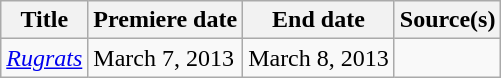<table class="wikitable sortable">
<tr>
<th>Title</th>
<th>Premiere date</th>
<th>End date</th>
<th>Source(s)</th>
</tr>
<tr>
<td><em><a href='#'>Rugrats</a></em></td>
<td>March 7, 2013</td>
<td>March 8, 2013</td>
<td></td>
</tr>
</table>
